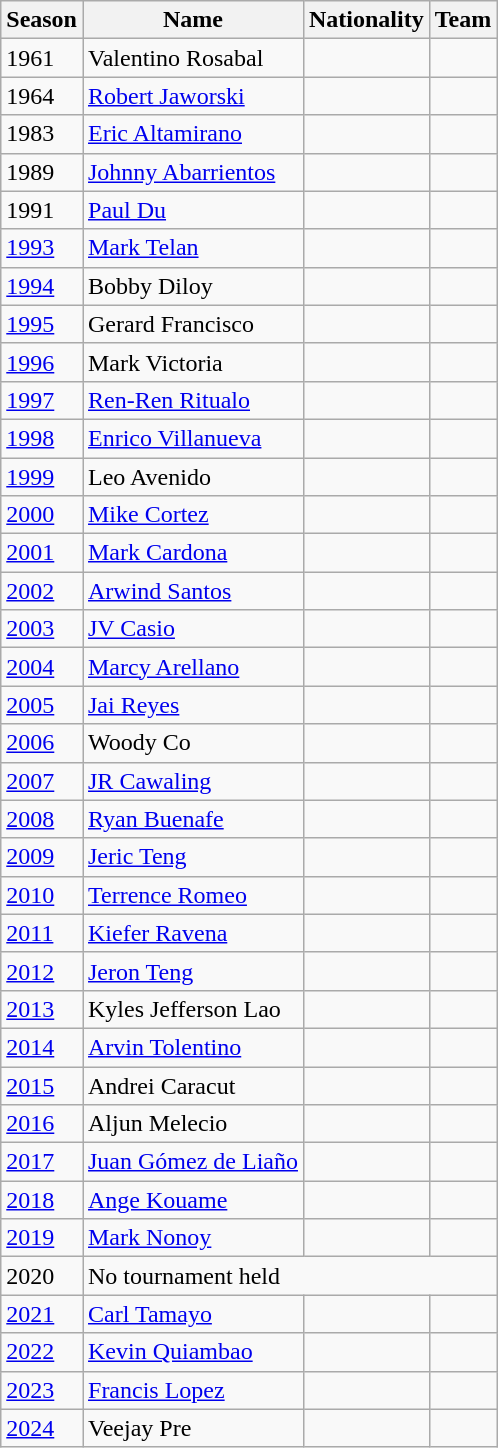<table class="wikitable">
<tr>
<th>Season</th>
<th>Name</th>
<th>Nationality</th>
<th>Team</th>
</tr>
<tr>
<td>1961</td>
<td>Valentino Rosabal</td>
<td></td>
<td></td>
</tr>
<tr>
<td>1964</td>
<td><a href='#'>Robert Jaworski</a></td>
<td></td>
<td></td>
</tr>
<tr>
<td>1983</td>
<td><a href='#'>Eric Altamirano</a></td>
<td></td>
<td></td>
</tr>
<tr>
<td>1989</td>
<td><a href='#'>Johnny Abarrientos</a></td>
<td></td>
<td></td>
</tr>
<tr>
<td>1991</td>
<td><a href='#'>Paul Du</a></td>
<td></td>
<td></td>
</tr>
<tr>
<td><a href='#'>1993</a></td>
<td><a href='#'>Mark Telan</a></td>
<td></td>
<td></td>
</tr>
<tr>
<td><a href='#'>1994</a></td>
<td>Bobby Diloy</td>
<td></td>
<td></td>
</tr>
<tr>
<td><a href='#'>1995</a></td>
<td>Gerard Francisco</td>
<td></td>
<td></td>
</tr>
<tr>
<td><a href='#'>1996</a></td>
<td>Mark Victoria</td>
<td></td>
<td></td>
</tr>
<tr>
<td><a href='#'>1997</a></td>
<td><a href='#'>Ren-Ren Ritualo</a></td>
<td></td>
<td></td>
</tr>
<tr>
<td><a href='#'>1998</a></td>
<td><a href='#'>Enrico Villanueva</a></td>
<td></td>
<td></td>
</tr>
<tr>
<td><a href='#'>1999</a></td>
<td>Leo Avenido</td>
<td></td>
<td></td>
</tr>
<tr>
<td><a href='#'>2000</a></td>
<td><a href='#'>Mike Cortez</a></td>
<td></td>
<td></td>
</tr>
<tr>
<td><a href='#'>2001</a></td>
<td><a href='#'>Mark Cardona</a></td>
<td></td>
<td></td>
</tr>
<tr>
<td><a href='#'>2002</a></td>
<td><a href='#'>Arwind Santos</a></td>
<td></td>
<td></td>
</tr>
<tr>
<td><a href='#'>2003</a></td>
<td><a href='#'>JV Casio</a></td>
<td></td>
<td></td>
</tr>
<tr>
<td><a href='#'>2004</a></td>
<td><a href='#'>Marcy Arellano</a></td>
<td></td>
<td></td>
</tr>
<tr>
<td><a href='#'>2005</a></td>
<td><a href='#'>Jai Reyes</a></td>
<td></td>
<td></td>
</tr>
<tr>
<td><a href='#'>2006</a></td>
<td>Woody Co</td>
<td></td>
<td></td>
</tr>
<tr>
<td><a href='#'>2007</a></td>
<td><a href='#'>JR Cawaling</a></td>
<td></td>
<td></td>
</tr>
<tr>
<td><a href='#'>2008</a></td>
<td><a href='#'>Ryan Buenafe</a></td>
<td></td>
<td></td>
</tr>
<tr>
<td><a href='#'>2009</a></td>
<td><a href='#'>Jeric Teng</a></td>
<td></td>
<td></td>
</tr>
<tr>
<td><a href='#'>2010</a></td>
<td><a href='#'>Terrence Romeo</a></td>
<td></td>
<td></td>
</tr>
<tr>
<td><a href='#'>2011</a></td>
<td><a href='#'>Kiefer Ravena</a></td>
<td></td>
<td></td>
</tr>
<tr>
<td><a href='#'>2012</a></td>
<td><a href='#'>Jeron Teng</a></td>
<td></td>
<td></td>
</tr>
<tr>
<td><a href='#'>2013</a></td>
<td>Kyles Jefferson Lao</td>
<td></td>
<td></td>
</tr>
<tr>
<td><a href='#'>2014</a></td>
<td><a href='#'>Arvin Tolentino</a></td>
<td></td>
<td></td>
</tr>
<tr>
<td><a href='#'>2015</a></td>
<td>Andrei Caracut</td>
<td></td>
<td></td>
</tr>
<tr>
<td><a href='#'>2016</a></td>
<td>Aljun Melecio</td>
<td></td>
<td></td>
</tr>
<tr>
<td><a href='#'>2017</a></td>
<td><a href='#'>Juan Gómez de Liaño</a></td>
<td></td>
<td></td>
</tr>
<tr>
<td><a href='#'>2018</a></td>
<td><a href='#'>Ange Kouame</a></td>
<td></td>
<td></td>
</tr>
<tr>
<td><a href='#'>2019</a></td>
<td><a href='#'>Mark Nonoy</a></td>
<td></td>
<td></td>
</tr>
<tr>
<td>2020</td>
<td colspan="3">No tournament held</td>
</tr>
<tr>
<td><a href='#'>2021</a></td>
<td><a href='#'>Carl Tamayo</a></td>
<td></td>
<td></td>
</tr>
<tr>
<td><a href='#'>2022</a></td>
<td><a href='#'>Kevin Quiambao</a></td>
<td></td>
<td></td>
</tr>
<tr>
<td><a href='#'>2023</a></td>
<td><a href='#'>Francis Lopez</a></td>
<td></td>
<td></td>
</tr>
<tr>
<td><a href='#'>2024</a></td>
<td>Veejay Pre</td>
<td></td>
<td></td>
</tr>
</table>
